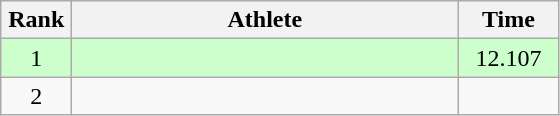<table class=wikitable style="text-align:center">
<tr>
<th width=40>Rank</th>
<th width=250>Athlete</th>
<th width=60>Time</th>
</tr>
<tr bgcolor="ccffcc">
<td>1</td>
<td align=left></td>
<td>12.107</td>
</tr>
<tr>
<td>2</td>
<td align=left></td>
<td></td>
</tr>
</table>
